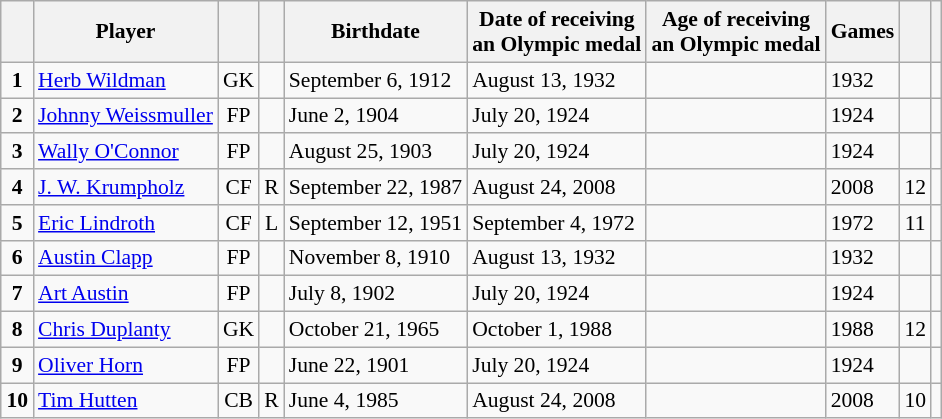<table class="wikitable sortable" style="text-align: left; font-size: 90%; margin-left: 1em;">
<tr>
<th></th>
<th>Player</th>
<th></th>
<th></th>
<th>Birthdate</th>
<th>Date of receiving<br>an Olympic medal</th>
<th>Age of receiving<br>an Olympic medal</th>
<th>Games</th>
<th></th>
<th></th>
</tr>
<tr>
<td style="text-align: center;"><strong>1</strong></td>
<td data-sort-value="Wildman, Herb"><a href='#'>Herb Wildman</a></td>
<td style="text-align: center;">GK</td>
<td style="text-align: center;"></td>
<td>September 6, 1912</td>
<td>August 13, 1932</td>
<td><strong></strong></td>
<td>1932 </td>
<td style="text-align: center;"></td>
<td></td>
</tr>
<tr>
<td style="text-align: center;"><strong>2</strong></td>
<td data-sort-value="Weissmuller, Johnny"><a href='#'>Johnny Weissmuller</a></td>
<td style="text-align: center;">FP</td>
<td style="text-align: center;"></td>
<td>June 2, 1904</td>
<td>July 20, 1924</td>
<td><strong></strong></td>
<td>1924 </td>
<td style="text-align: center;"></td>
<td></td>
</tr>
<tr>
<td style="text-align: center;"><strong>3</strong></td>
<td data-sort-value="O'Connor, Wally"><a href='#'>Wally O'Connor</a></td>
<td style="text-align: center;">FP</td>
<td style="text-align: center;"></td>
<td>August 25, 1903</td>
<td>July 20, 1924</td>
<td><strong></strong></td>
<td>1924 </td>
<td style="text-align: center;"></td>
<td></td>
</tr>
<tr>
<td style="text-align: center;"><strong>4</strong></td>
<td data-sort-value="Krumpholz, J. W."><a href='#'>J. W. Krumpholz</a></td>
<td style="text-align: center;">CF</td>
<td style="text-align: center;">R</td>
<td>September 22, 1987</td>
<td>August 24, 2008</td>
<td><strong></strong></td>
<td>2008 </td>
<td style="text-align: center;">12</td>
<td></td>
</tr>
<tr>
<td style="text-align: center;"><strong>5</strong></td>
<td data-sort-value="Lindroth, Eric"><a href='#'>Eric Lindroth</a></td>
<td style="text-align: center;">CF</td>
<td style="text-align: center;">L</td>
<td>September 12, 1951</td>
<td>September 4, 1972</td>
<td><strong></strong></td>
<td>1972 </td>
<td style="text-align: center;">11</td>
<td></td>
</tr>
<tr>
<td style="text-align: center;"><strong>6</strong></td>
<td data-sort-value="Clapp, Austin"><a href='#'>Austin Clapp</a></td>
<td style="text-align: center;">FP</td>
<td style="text-align: center;"></td>
<td>November 8, 1910</td>
<td>August 13, 1932</td>
<td><strong></strong></td>
<td>1932 </td>
<td style="text-align: center;"></td>
<td></td>
</tr>
<tr>
<td style="text-align: center;"><strong>7</strong></td>
<td data-sort-value="Austin, Art"><a href='#'>Art Austin</a></td>
<td style="text-align: center;">FP</td>
<td style="text-align: center;"></td>
<td>July 8, 1902</td>
<td>July 20, 1924</td>
<td><strong></strong></td>
<td>1924 </td>
<td style="text-align: center;"></td>
<td></td>
</tr>
<tr>
<td style="text-align: center;"><strong>8</strong></td>
<td data-sort-value="Duplanty, Chris"><a href='#'>Chris Duplanty</a></td>
<td style="text-align: center;">GK</td>
<td style="text-align: center;"></td>
<td>October 21, 1965</td>
<td>October 1, 1988</td>
<td><strong></strong></td>
<td>1988 </td>
<td style="text-align: center;">12</td>
<td></td>
</tr>
<tr>
<td style="text-align: center;"><strong>9</strong></td>
<td data-sort-value="Horn, Oliver"><a href='#'>Oliver Horn</a></td>
<td style="text-align: center;">FP</td>
<td style="text-align: center;"></td>
<td>June 22, 1901</td>
<td>July 20, 1924</td>
<td><strong></strong></td>
<td>1924 </td>
<td style="text-align: center;"></td>
<td></td>
</tr>
<tr>
<td style="text-align: center;"><strong>10</strong></td>
<td data-sort-value="Hutten, Tim"><a href='#'>Tim Hutten</a></td>
<td style="text-align: center;">CB</td>
<td style="text-align: center;">R</td>
<td>June 4, 1985</td>
<td>August 24, 2008</td>
<td><strong></strong></td>
<td>2008 </td>
<td style="text-align: center;">10</td>
<td></td>
</tr>
</table>
